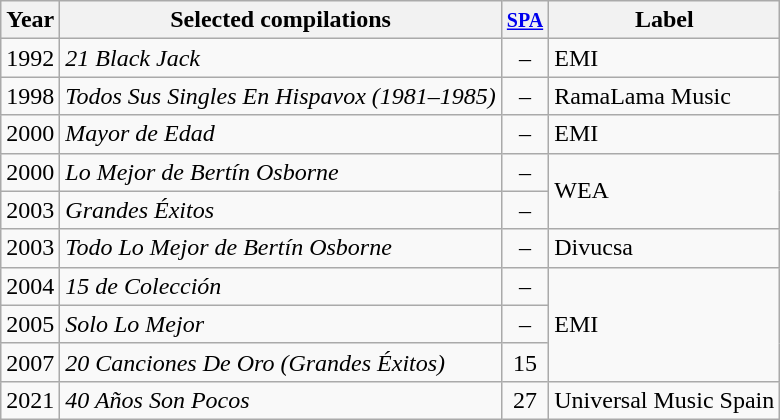<table class="wikitable">
<tr>
<th>Year</th>
<th>Selected compilations</th>
<th><small><a href='#'>SPA</a></small></th>
<th>Label</th>
</tr>
<tr>
<td>1992</td>
<td><em>21 Black Jack</em></td>
<td align="center">–</td>
<td>EMI</td>
</tr>
<tr>
<td>1998</td>
<td><em>Todos Sus Singles En Hispavox (1981–1985)</em></td>
<td align="center">–</td>
<td>RamaLama Music</td>
</tr>
<tr>
<td>2000</td>
<td><em>Mayor de Edad</em></td>
<td align="center">–</td>
<td>EMI</td>
</tr>
<tr>
<td>2000</td>
<td><em>Lo Mejor de Bertín Osborne</em></td>
<td align="center">–</td>
<td rowspan="2">WEA</td>
</tr>
<tr>
<td>2003</td>
<td><em>Grandes Éxitos</em></td>
<td align="center">–</td>
</tr>
<tr>
<td>2003</td>
<td><em>Todo Lo Mejor de Bertín Osborne</em></td>
<td align="center">–</td>
<td>Divucsa</td>
</tr>
<tr>
<td>2004</td>
<td><em>15 de Colección</em></td>
<td align="center">–</td>
<td rowspan="3">EMI</td>
</tr>
<tr>
<td>2005</td>
<td><em>Solo Lo Mejor</em></td>
<td align="center">–</td>
</tr>
<tr>
<td>2007</td>
<td><em>20 Canciones De Oro (Grandes Éxitos)</em></td>
<td align="center">15</td>
</tr>
<tr>
<td>2021</td>
<td><em>40 Años Son Pocos</em></td>
<td align="center">27</td>
<td>Universal Music Spain</td>
</tr>
</table>
